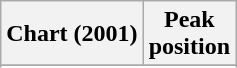<table class="wikitable sortable">
<tr>
<th>Chart (2001)</th>
<th>Peak<br> position</th>
</tr>
<tr>
</tr>
<tr>
</tr>
<tr>
</tr>
<tr>
</tr>
<tr>
</tr>
</table>
